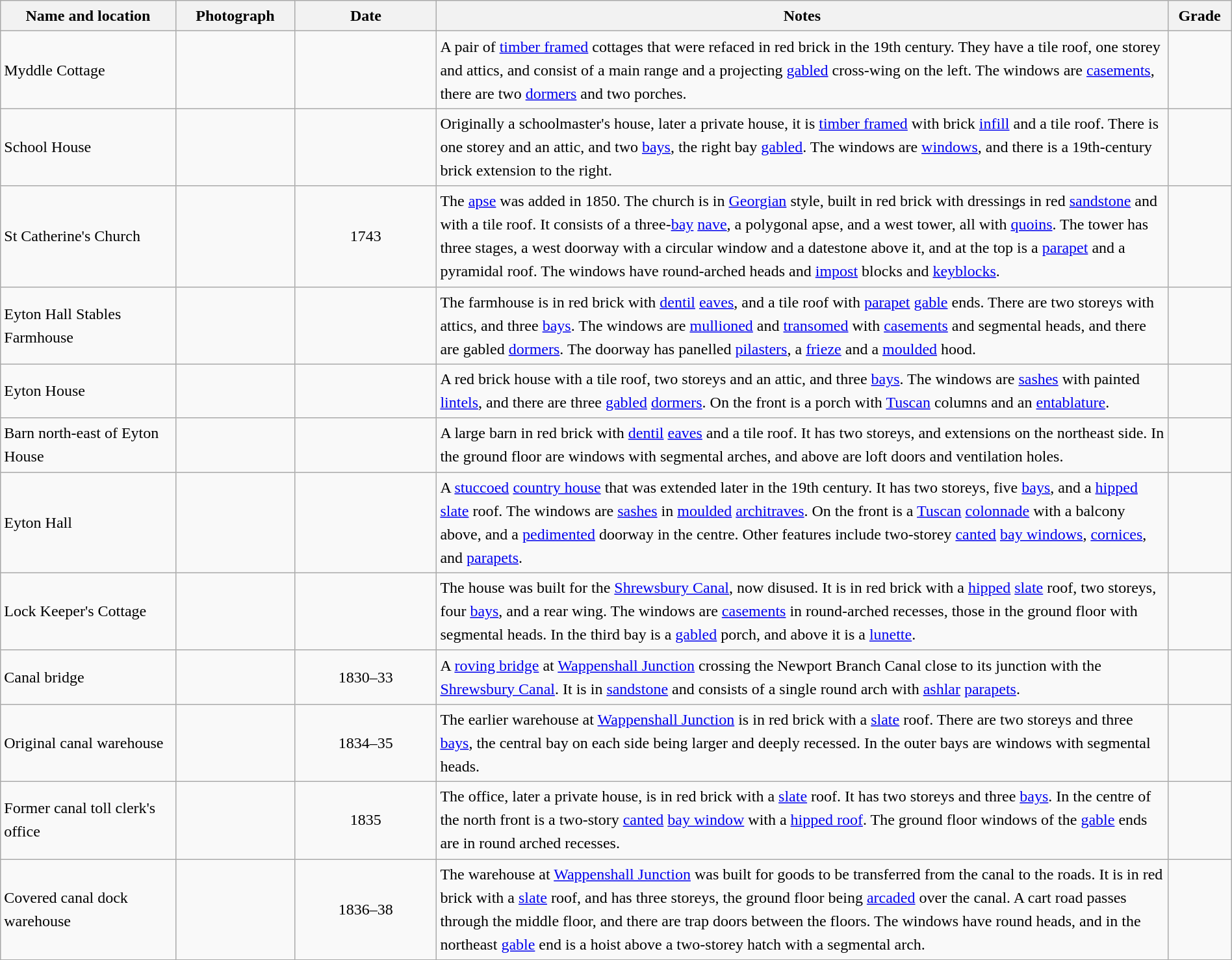<table class="wikitable sortable plainrowheaders" style="width:100%; border:0; text-align:left; line-height:150%;">
<tr>
<th scope="col"  style="width:150px">Name and location</th>
<th scope="col"  style="width:100px" class="unsortable">Photograph</th>
<th scope="col"  style="width:120px">Date</th>
<th scope="col"  style="width:650px" class="unsortable">Notes</th>
<th scope="col"  style="width:50px">Grade</th>
</tr>
<tr>
<td>Myddle Cottage<br><small></small></td>
<td></td>
<td align="center"></td>
<td>A pair of <a href='#'>timber framed</a> cottages that were refaced in red brick in the 19th century. They have a tile roof, one storey and attics, and consist of a main range and a projecting <a href='#'>gabled</a> cross-wing on the left.  The windows are <a href='#'>casements</a>, there are two <a href='#'>dormers</a> and two porches.</td>
<td align="center" ></td>
</tr>
<tr>
<td>School House<br><small></small></td>
<td></td>
<td align="center"></td>
<td>Originally a schoolmaster's house, later a private house, it is <a href='#'>timber framed</a> with brick <a href='#'>infill</a> and a tile roof.  There is one storey and an attic, and two <a href='#'>bays</a>, the right bay <a href='#'>gabled</a>.  The windows are <a href='#'>windows</a>, and there is a 19th-century brick extension to the right.</td>
<td align="center" ></td>
</tr>
<tr>
<td>St Catherine's Church<br><small></small></td>
<td></td>
<td align="center">1743</td>
<td>The <a href='#'>apse</a> was added in 1850.  The church is in <a href='#'>Georgian</a> style, built in red brick with dressings in red <a href='#'>sandstone</a> and with a tile roof.  It consists of a three-<a href='#'>bay</a> <a href='#'>nave</a>, a polygonal apse, and a west tower, all with <a href='#'>quoins</a>.  The tower has three stages, a west doorway with a circular window and a datestone above it, and at the top is a <a href='#'>parapet</a> and a pyramidal roof.  The windows have round-arched heads and <a href='#'>impost</a> blocks and <a href='#'>keyblocks</a>.</td>
<td align="center" ></td>
</tr>
<tr>
<td>Eyton Hall Stables Farmhouse<br><small></small></td>
<td></td>
<td align="center"></td>
<td>The farmhouse is in red brick with <a href='#'>dentil</a> <a href='#'>eaves</a>, and a tile roof with <a href='#'>parapet</a> <a href='#'>gable</a> ends.  There are two storeys with attics, and three <a href='#'>bays</a>.  The windows are <a href='#'>mullioned</a> and <a href='#'>transomed</a> with <a href='#'>casements</a> and segmental heads, and there are gabled <a href='#'>dormers</a>.  The doorway has panelled <a href='#'>pilasters</a>, a <a href='#'>frieze</a> and a <a href='#'>moulded</a> hood.</td>
<td align="center" ></td>
</tr>
<tr>
<td>Eyton House<br><small></small></td>
<td></td>
<td align="center"></td>
<td>A red brick house with a tile roof, two storeys and an attic, and three <a href='#'>bays</a>.  The windows are <a href='#'>sashes</a> with painted <a href='#'>lintels</a>, and there are three <a href='#'>gabled</a> <a href='#'>dormers</a>.  On the front is a porch with <a href='#'>Tuscan</a> columns and an <a href='#'>entablature</a>.</td>
<td align="center" ></td>
</tr>
<tr>
<td>Barn north-east of Eyton House<br><small></small></td>
<td></td>
<td align="center"></td>
<td>A large barn in red brick with <a href='#'>dentil</a> <a href='#'>eaves</a> and a tile roof.  It has two storeys, and extensions on the northeast side.  In the ground floor are windows with segmental arches, and above are loft doors and ventilation holes.</td>
<td align="center" ></td>
</tr>
<tr>
<td>Eyton Hall<br><small></small></td>
<td></td>
<td align="center"></td>
<td>A <a href='#'>stuccoed</a> <a href='#'>country house</a> that was extended later in the 19th century.  It has two storeys, five <a href='#'>bays</a>, and a <a href='#'>hipped</a> <a href='#'>slate</a> roof.  The windows are <a href='#'>sashes</a> in <a href='#'>moulded</a> <a href='#'>architraves</a>.  On the front is a <a href='#'>Tuscan</a> <a href='#'>colonnade</a> with a balcony above, and a <a href='#'>pedimented</a> doorway in the centre.  Other features include two-storey <a href='#'>canted</a> <a href='#'>bay windows</a>, <a href='#'>cornices</a>, and <a href='#'>parapets</a>.</td>
<td align="center" ></td>
</tr>
<tr>
<td>Lock Keeper's Cottage<br><small></small></td>
<td></td>
<td align="center"></td>
<td>The house was built for the <a href='#'>Shrewsbury Canal</a>, now disused.  It is in red brick with a <a href='#'>hipped</a> <a href='#'>slate</a> roof, two storeys, four <a href='#'>bays</a>, and a rear wing.  The windows are <a href='#'>casements</a> in round-arched recesses, those in the ground floor with segmental heads.  In the third bay is a <a href='#'>gabled</a> porch, and above it is a <a href='#'>lunette</a>.</td>
<td align="center" ></td>
</tr>
<tr>
<td>Canal bridge<br><small></small></td>
<td></td>
<td align="center">1830–33</td>
<td>A <a href='#'>roving bridge</a> at <a href='#'>Wappenshall Junction</a> crossing the Newport Branch Canal close to its junction with the <a href='#'>Shrewsbury Canal</a>.  It is in <a href='#'>sandstone</a> and consists of a single round arch with <a href='#'>ashlar</a> <a href='#'>parapets</a>.</td>
<td align="center" ></td>
</tr>
<tr>
<td>Original canal warehouse<br><small></small></td>
<td></td>
<td align="center">1834–35</td>
<td>The earlier warehouse at <a href='#'>Wappenshall Junction</a> is in red brick with a <a href='#'>slate</a> roof.  There are two storeys and three <a href='#'>bays</a>, the central bay on each side being larger and deeply recessed.  In the outer bays are windows with segmental heads.</td>
<td align="center" ></td>
</tr>
<tr>
<td>Former canal toll clerk's office<br><small></small></td>
<td></td>
<td align="center">1835</td>
<td>The office, later a private house, is in red brick with a <a href='#'>slate</a> roof.  It has two storeys and three <a href='#'>bays</a>.  In the centre of the north front is a two-story <a href='#'>canted</a> <a href='#'>bay window</a> with a <a href='#'>hipped roof</a>.  The ground floor windows of the <a href='#'>gable</a> ends are in round arched recesses.</td>
<td align="center" ></td>
</tr>
<tr>
<td>Covered canal dock warehouse<br><small></small></td>
<td></td>
<td align="center">1836–38</td>
<td>The warehouse at <a href='#'>Wappenshall Junction</a> was built for goods to be transferred from the canal to the roads.  It is in red brick with a <a href='#'>slate</a> roof, and has three storeys, the ground floor being <a href='#'>arcaded</a> over the canal.  A cart road passes through the middle floor, and there are trap doors between the floors.  The windows have round heads, and in the northeast <a href='#'>gable</a> end is a hoist above a two-storey hatch with a segmental arch.</td>
<td align="center" ></td>
</tr>
<tr>
</tr>
</table>
